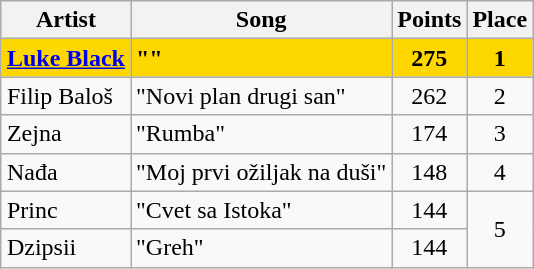<table class="sortable wikitable" style="margin: 1em auto 1em auto; text-align:center">
<tr>
<th>Artist</th>
<th>Song</th>
<th>Points</th>
<th>Place</th>
</tr>
<tr style="font-weight:bold;background:gold;">
<td align="left"><a href='#'>Luke Black</a></td>
<td align="left">""</td>
<td>275</td>
<td>1</td>
</tr>
<tr>
<td align="left">Filip Baloš</td>
<td align="left">"Novi plan drugi san"</td>
<td>262</td>
<td>2</td>
</tr>
<tr>
<td align="left">Zejna</td>
<td align="left">"Rumba"</td>
<td>174</td>
<td>3</td>
</tr>
<tr>
<td align="left">Nađa</td>
<td align="left">"Moj prvi ožiljak na duši"</td>
<td>148</td>
<td>4</td>
</tr>
<tr>
<td align="left">Princ</td>
<td align="left">"Cvet sa Istoka"</td>
<td>144</td>
<td rowspan="2">5</td>
</tr>
<tr>
<td align="left">Dzipsii</td>
<td align="left">"Greh"</td>
<td>144</td>
</tr>
</table>
